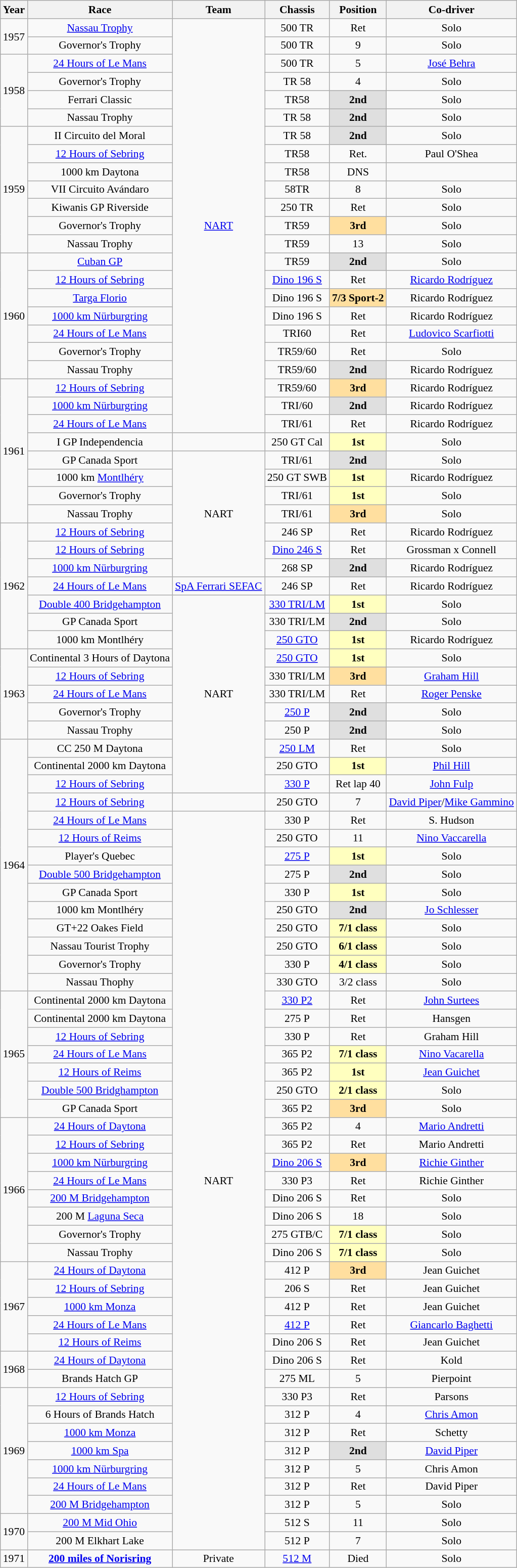<table class="wikitable" style="text-align:center; font-size:90%">
<tr>
<th>Year</th>
<th>Race</th>
<th>Team</th>
<th>Chassis</th>
<th>Position</th>
<th>Co-driver</th>
</tr>
<tr>
<td rowspan=2>1957</td>
<td><a href='#'>Nassau Trophy</a></td>
<td rowspan="23"><a href='#'>NART</a></td>
<td>500 TR</td>
<td>Ret</td>
<td>Solo</td>
</tr>
<tr>
<td>Governor's Trophy</td>
<td>500 TR</td>
<td>9</td>
<td>Solo</td>
</tr>
<tr>
<td rowspan=4>1958</td>
<td><a href='#'>24 Hours of Le Mans</a></td>
<td>500 TR</td>
<td>5</td>
<td><a href='#'>José Behra</a></td>
</tr>
<tr>
<td>Governor's Trophy</td>
<td>TR 58</td>
<td>4</td>
<td>Solo</td>
</tr>
<tr>
<td>Ferrari Classic</td>
<td>TR58</td>
<td style="background:#dfdfdf;"><strong>2nd</strong></td>
<td>Solo</td>
</tr>
<tr>
<td>Nassau Trophy</td>
<td>TR 58</td>
<td style="background:#dfdfdf;"><strong>2nd</strong></td>
<td>Solo</td>
</tr>
<tr>
<td rowspan=7>1959</td>
<td>II Circuito del Moral</td>
<td>TR 58</td>
<td style="background:#dfdfdf;"><strong>2nd</strong></td>
<td>Solo</td>
</tr>
<tr>
<td><a href='#'>12 Hours of Sebring</a></td>
<td>TR58</td>
<td>Ret.</td>
<td>Paul O'Shea</td>
</tr>
<tr>
<td>1000 km Daytona</td>
<td>TR58</td>
<td>DNS</td>
<td></td>
</tr>
<tr>
<td>VII Circuito Avándaro</td>
<td>58TR</td>
<td>8</td>
<td>Solo</td>
</tr>
<tr>
<td>Kiwanis GP Riverside</td>
<td>250 TR</td>
<td>Ret</td>
<td>Solo</td>
</tr>
<tr>
<td>Governor's Trophy</td>
<td>TR59</td>
<td style="background:#ffdf9f;"><strong>3rd</strong></td>
<td>Solo</td>
</tr>
<tr>
<td>Nassau Trophy</td>
<td>TR59</td>
<td>13</td>
<td>Solo</td>
</tr>
<tr>
<td rowspan=7>1960</td>
<td><a href='#'>Cuban GP</a></td>
<td>TR59</td>
<td style="background:#dfdfdf;"><strong>2nd</strong></td>
<td>Solo</td>
</tr>
<tr>
<td><a href='#'>12 Hours of Sebring</a></td>
<td><a href='#'>Dino 196 S</a></td>
<td>Ret</td>
<td><a href='#'>Ricardo Rodríguez</a></td>
</tr>
<tr>
<td><a href='#'>Targa Florio</a></td>
<td>Dino 196 S</td>
<td style="background:#ffdf9f;"><strong>7/3 Sport-2</strong></td>
<td>Ricardo Rodríguez</td>
</tr>
<tr>
<td><a href='#'>1000 km Nürburgring</a></td>
<td>Dino 196 S</td>
<td>Ret</td>
<td>Ricardo Rodríguez</td>
</tr>
<tr>
<td><a href='#'>24 Hours of Le Mans</a></td>
<td>TRI60</td>
<td>Ret</td>
<td><a href='#'>Ludovico Scarfiotti</a></td>
</tr>
<tr>
<td>Governor's Trophy</td>
<td>TR59/60</td>
<td>Ret</td>
<td>Solo</td>
</tr>
<tr>
<td>Nassau Trophy</td>
<td>TR59/60</td>
<td style="background:#dfdfdf;"><strong>2nd</strong></td>
<td>Ricardo Rodríguez</td>
</tr>
<tr>
<td rowspan=8>1961</td>
<td><a href='#'>12 Hours of Sebring</a></td>
<td>TR59/60</td>
<td style="background:#ffdf9f;"><strong>3rd</strong></td>
<td>Ricardo Rodríguez</td>
</tr>
<tr>
<td><a href='#'>1000 km Nürburgring</a></td>
<td>TRI/60</td>
<td style="background:#dfdfdf;"><strong>2nd</strong></td>
<td>Ricardo Rodríguez</td>
</tr>
<tr>
<td><a href='#'>24 Hours of Le Mans</a></td>
<td>TRI/61</td>
<td>Ret</td>
<td>Ricardo Rodríguez</td>
</tr>
<tr>
<td>I GP Independencia</td>
<td></td>
<td>250 GT Cal</td>
<td style="background:#ffffbf;"><strong>1st</strong></td>
<td>Solo</td>
</tr>
<tr>
<td>GP Canada Sport</td>
<td rowspan="7">NART</td>
<td>TRI/61</td>
<td style="background:#dfdfdf;"><strong>2nd</strong></td>
<td>Solo</td>
</tr>
<tr>
<td>1000 km <a href='#'>Montlhéry</a></td>
<td>250 GT SWB</td>
<td style="background:#ffffbf;"><strong>1st</strong></td>
<td>Ricardo Rodríguez</td>
</tr>
<tr>
<td>Governor's Trophy</td>
<td>TRI/61</td>
<td style="background:#ffffbf;"><strong>1st</strong></td>
<td>Solo</td>
</tr>
<tr>
<td>Nassau Trophy</td>
<td>TRI/61</td>
<td style="background:#ffdf9f;"><strong>3rd</strong></td>
<td>Solo</td>
</tr>
<tr>
<td rowspan=7>1962</td>
<td><a href='#'>12 Hours of Sebring</a></td>
<td>246 SP</td>
<td>Ret</td>
<td>Ricardo Rodríguez</td>
</tr>
<tr>
<td><a href='#'>12 Hours of Sebring</a></td>
<td><a href='#'>Dino 246 S</a></td>
<td>Ret</td>
<td>Grossman x Connell</td>
</tr>
<tr>
<td><a href='#'>1000 km Nürburgring</a></td>
<td>268 SP</td>
<td style="background:#dfdfdf;"><strong>2nd</strong></td>
<td>Ricardo Rodríguez</td>
</tr>
<tr>
<td><a href='#'>24 Hours of Le Mans</a></td>
<td><a href='#'>SpA Ferrari SEFAC</a></td>
<td>246 SP</td>
<td>Ret</td>
<td>Ricardo Rodríguez</td>
</tr>
<tr>
<td><a href='#'>Double 400 Bridgehampton</a></td>
<td rowspan="11">NART</td>
<td><a href='#'>330 TRI/LM</a></td>
<td style="background:#ffffbf;"><strong>1st</strong></td>
<td>Solo</td>
</tr>
<tr>
<td>GP Canada Sport</td>
<td>330 TRI/LM</td>
<td style="background:#dfdfdf;"><strong>2nd</strong></td>
<td>Solo</td>
</tr>
<tr>
<td>1000 km Montlhéry</td>
<td><a href='#'>250 GTO</a></td>
<td style="background:#ffffbf;"><strong>1st</strong></td>
<td>Ricardo Rodríguez</td>
</tr>
<tr>
<td rowspan=5>1963</td>
<td>Continental 3 Hours of Daytona</td>
<td><a href='#'>250 GTO</a></td>
<td style="background:#ffffbf;"><strong>1st</strong></td>
<td>Solo</td>
</tr>
<tr>
<td><a href='#'>12 Hours of Sebring</a></td>
<td>330 TRI/LM</td>
<td style="background:#ffdf9f;"><strong>3rd</strong></td>
<td><a href='#'>Graham Hill</a></td>
</tr>
<tr>
<td><a href='#'>24 Hours of Le Mans</a></td>
<td>330 TRI/LM</td>
<td>Ret</td>
<td><a href='#'>Roger Penske</a></td>
</tr>
<tr>
<td>Governor's Trophy</td>
<td><a href='#'>250 P</a></td>
<td style="background:#dfdfdf;"><strong>2nd</strong></td>
<td>Solo</td>
</tr>
<tr>
<td>Nassau Trophy</td>
<td>250 P</td>
<td style="background:#dfdfdf;"><strong>2nd</strong></td>
<td>Solo</td>
</tr>
<tr>
<td rowspan=14>1964</td>
<td>CC 250 M Daytona</td>
<td><a href='#'>250 LM</a></td>
<td>Ret</td>
<td>Solo</td>
</tr>
<tr>
<td>Continental 2000 km Daytona</td>
<td>250 GTO</td>
<td style="background:#ffffbf;"><strong>1st</strong></td>
<td><a href='#'>Phil Hill</a></td>
</tr>
<tr>
<td><a href='#'>12 Hours of Sebring</a></td>
<td><a href='#'>330 P</a></td>
<td>Ret lap 40</td>
<td><a href='#'>John Fulp</a></td>
</tr>
<tr>
<td><a href='#'>12 Hours of Sebring</a></td>
<td></td>
<td>250 GTO</td>
<td>7</td>
<td><a href='#'>David Piper</a>/<a href='#'>Mike Gammino</a></td>
</tr>
<tr>
<td><a href='#'>24 Hours of Le Mans</a></td>
<td rowspan="41">NART</td>
<td>330 P</td>
<td>Ret</td>
<td>S. Hudson</td>
</tr>
<tr>
<td><a href='#'>12 Hours of Reims</a></td>
<td>250 GTO</td>
<td>11</td>
<td><a href='#'>Nino Vaccarella</a></td>
</tr>
<tr>
<td>Player's Quebec</td>
<td><a href='#'>275 P</a></td>
<td style="background:#ffffbf;"><strong>1st</strong></td>
<td>Solo</td>
</tr>
<tr>
<td><a href='#'>Double 500 Bridgehampton</a></td>
<td>275 P</td>
<td style="background:#dfdfdf;"><strong>2nd</strong></td>
<td>Solo</td>
</tr>
<tr>
<td>GP Canada Sport</td>
<td>330 P</td>
<td style="background:#ffffbf;"><strong>1st</strong></td>
<td>Solo</td>
</tr>
<tr>
<td>1000 km Montlhéry</td>
<td>250 GTO</td>
<td style="background:#dfdfdf;"><strong>2nd</strong></td>
<td><a href='#'>Jo Schlesser</a></td>
</tr>
<tr>
<td>GT+22 Oakes Field</td>
<td>250 GTO</td>
<td style="background:#ffffbf;"><strong>7/1 class</strong></td>
<td>Solo</td>
</tr>
<tr>
<td>Nassau Tourist Trophy</td>
<td>250 GTO</td>
<td style="background:#ffffbf;"><strong>6/1 class</strong></td>
<td>Solo</td>
</tr>
<tr>
<td>Governor's Trophy</td>
<td>330 P</td>
<td style="background:#ffffbf;"><strong>4/1 class</strong></td>
<td align=center>Solo</td>
</tr>
<tr>
<td>Nassau Thophy</td>
<td>330 GTO</td>
<td>3/2 class</td>
<td>Solo</td>
</tr>
<tr>
<td rowspan=7>1965</td>
<td>Continental 2000 km Daytona</td>
<td><a href='#'>330 P2</a></td>
<td>Ret</td>
<td><a href='#'>John Surtees</a></td>
</tr>
<tr>
<td>Continental 2000 km Daytona</td>
<td>275 P</td>
<td>Ret</td>
<td>Hansgen</td>
</tr>
<tr>
<td><a href='#'>12 Hours of Sebring</a></td>
<td>330 P</td>
<td>Ret</td>
<td>Graham Hill</td>
</tr>
<tr>
<td><a href='#'>24 Hours of Le Mans</a></td>
<td>365 P2</td>
<td style="background:#ffffbf;"><strong>7/1 class</strong></td>
<td><a href='#'>Nino Vacarella</a></td>
</tr>
<tr>
<td><a href='#'>12 Hours of Reims</a></td>
<td>365 P2</td>
<td style="background:#ffffbf;"><strong>1st</strong></td>
<td><a href='#'>Jean Guichet</a></td>
</tr>
<tr>
<td><a href='#'>Double 500 Bridghampton</a></td>
<td>250 GTO</td>
<td style="background:#ffffbf;"><strong>2/1 class</strong></td>
<td>Solo</td>
</tr>
<tr>
<td>GP Canada Sport</td>
<td>365 P2</td>
<td style="background:#ffdf9f;"><strong>3rd</strong></td>
<td>Solo</td>
</tr>
<tr>
<td rowspan=8>1966</td>
<td><a href='#'>24 Hours of Daytona</a></td>
<td>365 P2</td>
<td>4</td>
<td><a href='#'>Mario Andretti</a></td>
</tr>
<tr>
<td><a href='#'>12 Hours of Sebring</a></td>
<td>365 P2</td>
<td>Ret</td>
<td>Mario Andretti</td>
</tr>
<tr>
<td><a href='#'>1000 km Nürburgring</a></td>
<td><a href='#'>Dino 206 S</a></td>
<td style="background:#ffdf9f;"><strong>3rd</strong></td>
<td><a href='#'>Richie Ginther</a></td>
</tr>
<tr>
<td><a href='#'>24 Hours of Le Mans</a></td>
<td>330 P3</td>
<td>Ret</td>
<td>Richie Ginther</td>
</tr>
<tr>
<td><a href='#'>200 M Bridgehampton</a></td>
<td>Dino 206 S</td>
<td>Ret</td>
<td>Solo</td>
</tr>
<tr>
<td>200 M <a href='#'>Laguna Seca</a></td>
<td>Dino 206 S</td>
<td>18</td>
<td>Solo</td>
</tr>
<tr>
<td>Governor's Trophy</td>
<td>275 GTB/C</td>
<td style="background:#ffffbf;"><strong>7/1 class</strong></td>
<td>Solo</td>
</tr>
<tr>
<td>Nassau Trophy</td>
<td>Dino 206 S</td>
<td style="background:#ffffbf;"><strong>7/1 class</strong></td>
<td>Solo</td>
</tr>
<tr>
<td rowspan=5>1967</td>
<td><a href='#'>24 Hours of Daytona</a></td>
<td>412 P</td>
<td style="background:#ffdf9f;"><strong>3rd</strong></td>
<td>Jean Guichet</td>
</tr>
<tr>
<td><a href='#'>12 Hours of Sebring</a></td>
<td>206 S</td>
<td>Ret</td>
<td>Jean Guichet</td>
</tr>
<tr>
<td><a href='#'>1000 km Monza</a></td>
<td align=center>412 P</td>
<td>Ret</td>
<td>Jean Guichet</td>
</tr>
<tr>
<td><a href='#'>24 Hours of Le Mans</a></td>
<td><a href='#'>412 P</a></td>
<td>Ret</td>
<td><a href='#'>Giancarlo Baghetti</a></td>
</tr>
<tr>
<td><a href='#'>12 Hours of Reims</a></td>
<td>Dino 206 S</td>
<td>Ret</td>
<td>Jean Guichet</td>
</tr>
<tr>
<td rowspan=2>1968</td>
<td><a href='#'>24 Hours of Daytona</a></td>
<td>Dino 206 S</td>
<td>Ret</td>
<td>Kold</td>
</tr>
<tr>
<td>Brands Hatch GP</td>
<td>275 ML</td>
<td>5</td>
<td>Pierpoint</td>
</tr>
<tr>
<td rowspan=7>1969</td>
<td><a href='#'>12 Hours of Sebring</a></td>
<td>330 P3</td>
<td>Ret</td>
<td>Parsons</td>
</tr>
<tr>
<td>6 Hours of Brands Hatch</td>
<td>312 P</td>
<td>4</td>
<td><a href='#'>Chris Amon</a></td>
</tr>
<tr>
<td><a href='#'>1000 km Monza</a></td>
<td>312 P</td>
<td>Ret</td>
<td>Schetty</td>
</tr>
<tr>
<td><a href='#'>1000 km Spa</a></td>
<td>312 P</td>
<td style="background:#dfdfdf;"><strong>2nd</strong></td>
<td><a href='#'>David Piper</a></td>
</tr>
<tr>
<td><a href='#'>1000 km Nürburgring</a></td>
<td>312 P</td>
<td>5</td>
<td>Chris Amon</td>
</tr>
<tr>
<td><a href='#'>24 Hours of Le Mans</a></td>
<td>312 P</td>
<td>Ret</td>
<td>David Piper</td>
</tr>
<tr>
<td><a href='#'>200 M Bridgehampton</a></td>
<td>312 P</td>
<td>5</td>
<td>Solo</td>
</tr>
<tr>
<td rowspan=2>1970</td>
<td><a href='#'>200 M Mid Ohio</a></td>
<td>512 S</td>
<td>11</td>
<td>Solo</td>
</tr>
<tr>
<td>200 M Elkhart Lake</td>
<td>512 P</td>
<td>7</td>
<td>Solo</td>
</tr>
<tr>
<td align=center>1971</td>
<td><strong><a href='#'>200 miles of Norisring</a></strong></td>
<td align=center>Private</td>
<td align=center><a href='#'>512 M</a></td>
<td align=center>Died</td>
<td align=center>Solo</td>
</tr>
</table>
